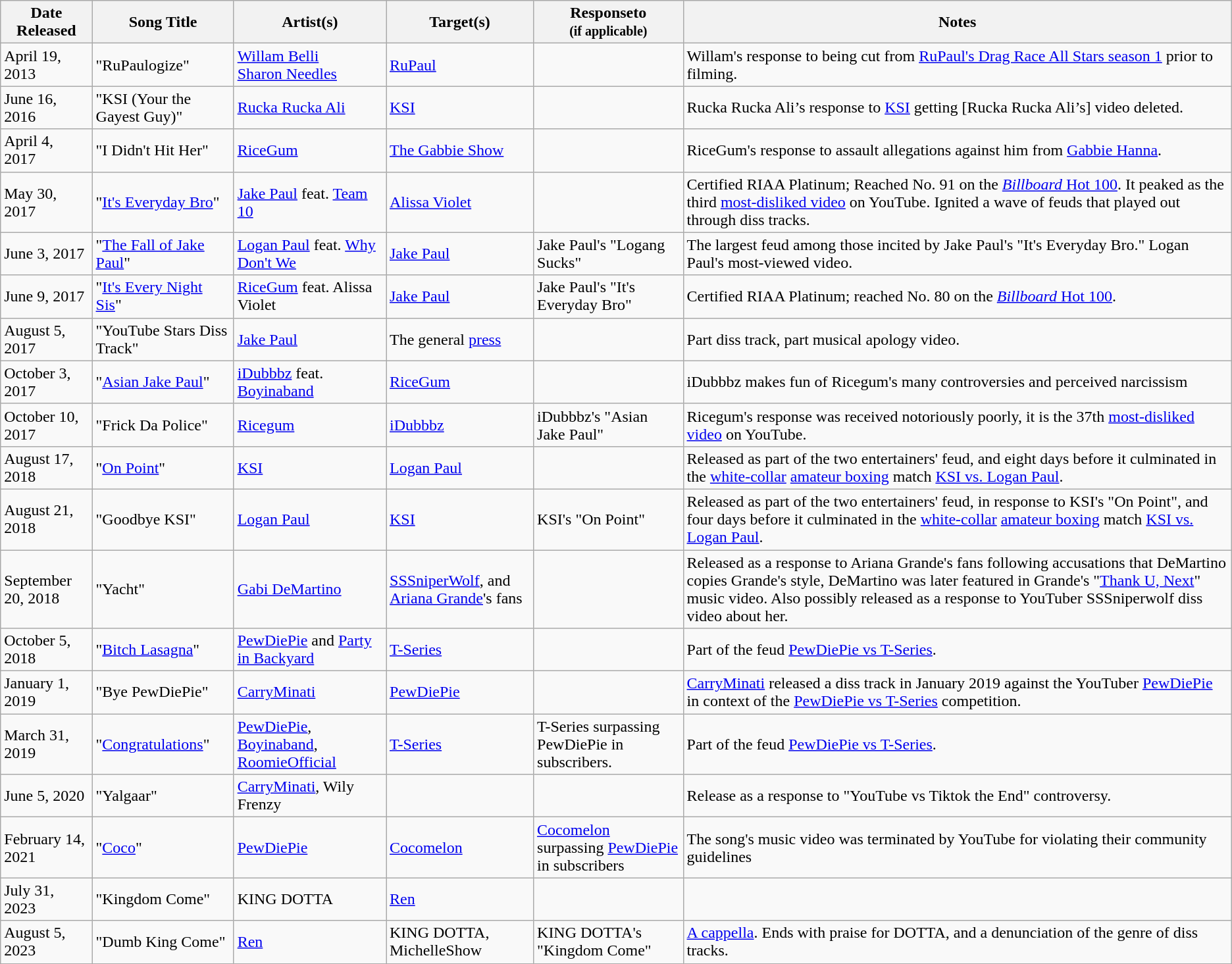<table class="wikitable sortable">
<tr>
<th>Date Released</th>
<th>Song Title</th>
<th>Artist(s)</th>
<th>Target(s)</th>
<th class=unsortable>Responseto<br><small>(if applicable)</small></th>
<th class=unsortable>Notes</th>
</tr>
<tr>
<td>April 19, 2013</td>
<td>"RuPaulogize"</td>
<td><a href='#'>Willam Belli</a><br><a href='#'>Sharon Needles</a></td>
<td><a href='#'>RuPaul</a></td>
<td></td>
<td>Willam's response to being cut from <a href='#'>RuPaul's Drag Race All Stars season 1</a> prior to filming.</td>
</tr>
<tr>
<td>June 16, 2016</td>
<td>"KSI (Your the Gayest Guy)"</td>
<td><a href='#'>Rucka Rucka Ali</a></td>
<td><a href='#'>KSI</a></td>
<td></td>
<td>Rucka Rucka Ali’s response to <a href='#'>KSI</a> getting [Rucka Rucka Ali’s] video deleted.</td>
</tr>
<tr>
<td>April 4, 2017</td>
<td>"I Didn't Hit Her"</td>
<td><a href='#'>RiceGum</a></td>
<td><a href='#'>The Gabbie Show</a></td>
<td></td>
<td>RiceGum's response to assault allegations against him from <a href='#'>Gabbie Hanna</a>.</td>
</tr>
<tr>
<td>May 30, 2017</td>
<td>"<a href='#'>It's Everyday Bro</a>"</td>
<td><a href='#'>Jake Paul</a> feat. <a href='#'>Team 10</a></td>
<td><a href='#'>Alissa Violet</a></td>
<td></td>
<td>Certified RIAA Platinum; Reached No. 91 on the <a href='#'><em>Billboard</em> Hot 100</a>. It peaked as the third <a href='#'>most-disliked video</a> on YouTube. Ignited a wave of feuds that played out through diss tracks.</td>
</tr>
<tr>
<td>June 3, 2017</td>
<td>"<a href='#'>The Fall of Jake Paul</a>"</td>
<td><a href='#'>Logan Paul</a> feat. <a href='#'>Why Don't We</a></td>
<td><a href='#'>Jake Paul</a></td>
<td>Jake Paul's "Logang Sucks"</td>
<td>The largest feud among those incited by Jake Paul's "It's Everyday Bro." Logan Paul's most-viewed video.</td>
</tr>
<tr>
<td>June 9, 2017</td>
<td>"<a href='#'>It's Every Night Sis</a>"</td>
<td><a href='#'>RiceGum</a> feat. Alissa Violet</td>
<td><a href='#'>Jake Paul</a></td>
<td>Jake Paul's "It's Everyday Bro"</td>
<td>Certified RIAA Platinum; reached No. 80 on the <a href='#'><em>Billboard</em> Hot 100</a>.</td>
</tr>
<tr>
<td>August 5, 2017</td>
<td>"YouTube Stars Diss Track"</td>
<td><a href='#'>Jake Paul</a></td>
<td>The general <a href='#'>press</a></td>
<td></td>
<td>Part diss track, part musical apology video.</td>
</tr>
<tr>
<td>October 3, 2017</td>
<td>"<a href='#'>Asian Jake Paul</a>"</td>
<td><a href='#'>iDubbbz</a> feat. <a href='#'>Boyinaband</a></td>
<td><a href='#'>RiceGum</a></td>
<td></td>
<td>iDubbbz makes fun of Ricegum's many controversies and perceived narcissism</td>
</tr>
<tr>
<td>October 10, 2017</td>
<td>"Frick Da Police"</td>
<td><a href='#'>Ricegum</a></td>
<td><a href='#'>iDubbbz</a></td>
<td>iDubbbz's "Asian Jake Paul"</td>
<td>Ricegum's response was received notoriously poorly, it is the 37th <a href='#'>most-disliked video</a> on YouTube.</td>
</tr>
<tr>
<td>August 17, 2018</td>
<td>"<a href='#'>On Point</a>"</td>
<td><a href='#'>KSI</a></td>
<td><a href='#'>Logan Paul</a></td>
<td></td>
<td>Released as part of the two entertainers' feud, and eight days before it culminated in the <a href='#'>white-collar</a> <a href='#'>amateur boxing</a> match <a href='#'>KSI vs. Logan Paul</a>.</td>
</tr>
<tr>
<td>August 21, 2018</td>
<td>"Goodbye KSI"</td>
<td><a href='#'>Logan Paul</a></td>
<td><a href='#'>KSI</a></td>
<td>KSI's "On Point"</td>
<td>Released as part of the two entertainers' feud, in response to KSI's "On Point", and four days before it culminated in the <a href='#'>white-collar</a> <a href='#'>amateur boxing</a> match <a href='#'>KSI vs. Logan Paul</a>.</td>
</tr>
<tr>
<td>September 20, 2018</td>
<td>"Yacht"</td>
<td><a href='#'>Gabi DeMartino</a></td>
<td><a href='#'>SSSniperWolf</a>, and <a href='#'>Ariana Grande</a>'s fans</td>
<td></td>
<td>Released as a response to Ariana Grande's fans following accusations that DeMartino copies Grande's style, DeMartino was later featured in Grande's "<a href='#'>Thank U, Next</a>" music video. Also possibly released as a response to YouTuber SSSniperwolf diss video about her.</td>
</tr>
<tr>
<td>October 5, 2018</td>
<td>"<a href='#'>Bitch Lasagna</a>"</td>
<td><a href='#'>PewDiePie</a> and <a href='#'>Party in Backyard</a></td>
<td><a href='#'>T-Series</a></td>
<td></td>
<td>Part of the feud <a href='#'>PewDiePie vs T-Series</a>.</td>
</tr>
<tr>
<td>January 1, 2019</td>
<td>"Bye PewDiePie"</td>
<td><a href='#'>CarryMinati</a></td>
<td><a href='#'>PewDiePie</a></td>
<td></td>
<td><a href='#'>CarryMinati</a> released a diss track in January 2019 against the YouTuber <a href='#'>PewDiePie</a> in context of the <a href='#'>PewDiePie vs T-Series</a> competition.</td>
</tr>
<tr>
<td>March 31, 2019</td>
<td>"<a href='#'>Congratulations</a>"</td>
<td><a href='#'>PewDiePie</a>, <a href='#'>Boyinaband</a>, <a href='#'>RoomieOfficial</a></td>
<td><a href='#'>T-Series</a></td>
<td>T-Series surpassing PewDiePie in subscribers.</td>
<td>Part of the feud <a href='#'>PewDiePie vs T-Series</a>.</td>
</tr>
<tr>
<td>June 5, 2020</td>
<td>"Yalgaar"</td>
<td><a href='#'>CarryMinati</a>, Wily Frenzy</td>
<td></td>
<td></td>
<td>Release as a response to "YouTube vs Tiktok the End" controversy.</td>
</tr>
<tr>
<td>February 14, 2021</td>
<td>"<a href='#'>Coco</a>"</td>
<td><a href='#'>PewDiePie</a></td>
<td><a href='#'>Cocomelon</a></td>
<td><a href='#'>Cocomelon</a> surpassing <a href='#'>PewDiePie</a> in subscribers</td>
<td>The song's music video was terminated by YouTube for violating their community guidelines</td>
</tr>
<tr>
<td>July 31, 2023</td>
<td>"Kingdom Come"</td>
<td>KING DOTTA</td>
<td><a href='#'>Ren</a></td>
<td></td>
<td></td>
</tr>
<tr>
<td>August 5, 2023</td>
<td>"Dumb King Come"</td>
<td><a href='#'>Ren</a></td>
<td>KING DOTTA, MichelleShow</td>
<td>KING DOTTA's "Kingdom Come"</td>
<td><a href='#'>A cappella</a>. Ends with praise for DOTTA, and a denunciation of the genre of diss tracks.</td>
</tr>
</table>
